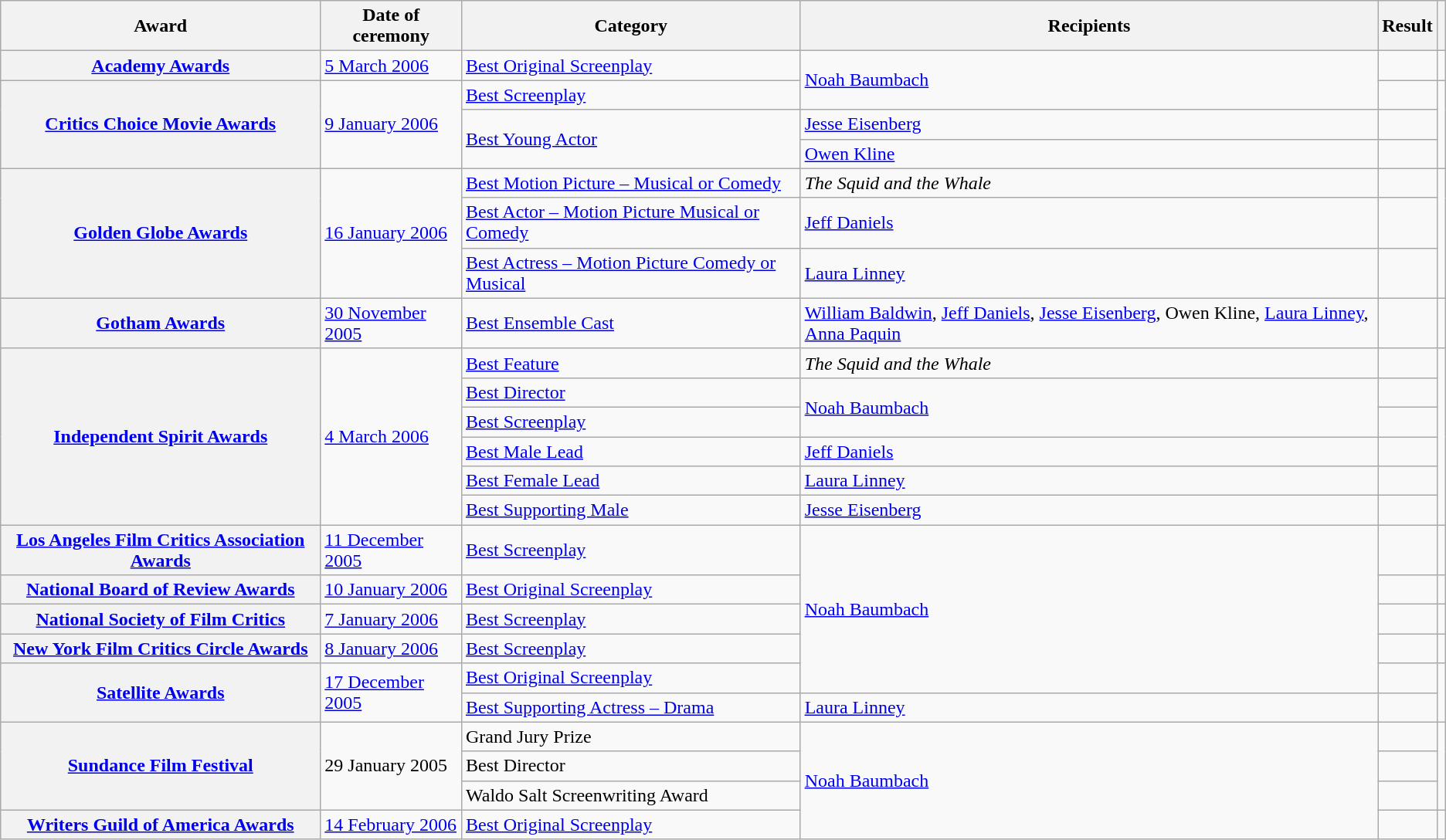<table class="wikitable sortable plainrowheaders">
<tr>
<th scope="col">Award</th>
<th scope="col">Date of ceremony</th>
<th scope="col">Category</th>
<th scope="col">Recipients</th>
<th scope="col">Result</th>
<th scope="col" class="unsortable"></th>
</tr>
<tr>
<th scope="row" rowspan="1"><a href='#'>Academy Awards</a></th>
<td rowspan="1"><a href='#'>5 March 2006</a></td>
<td><a href='#'>Best Original Screenplay</a></td>
<td rowspan="2"><a href='#'>Noah Baumbach</a></td>
<td></td>
<td rowspan="1" style="text-align:center;"></td>
</tr>
<tr>
<th scope="row" rowspan="3"><a href='#'>Critics Choice Movie Awards</a></th>
<td rowspan="3"><a href='#'>9 January 2006</a></td>
<td><a href='#'>Best Screenplay</a></td>
<td></td>
<td rowspan="3" style="text-align:center;"></td>
</tr>
<tr>
<td rowspan="2"><a href='#'>Best Young Actor</a></td>
<td><a href='#'>Jesse Eisenberg</a></td>
<td></td>
</tr>
<tr>
<td><a href='#'>Owen Kline</a></td>
<td></td>
</tr>
<tr>
<th scope="row" rowspan="3"><a href='#'>Golden Globe Awards</a></th>
<td rowspan="3"><a href='#'>16 January 2006</a></td>
<td><a href='#'>Best Motion Picture – Musical or Comedy</a></td>
<td><em>The Squid and the Whale</em></td>
<td></td>
<td rowspan="3" style="text-align:center;"></td>
</tr>
<tr>
<td><a href='#'>Best Actor – Motion Picture Musical or Comedy</a></td>
<td><a href='#'>Jeff Daniels</a></td>
<td></td>
</tr>
<tr>
<td><a href='#'>Best Actress – Motion Picture Comedy or Musical</a></td>
<td><a href='#'>Laura Linney</a></td>
<td></td>
</tr>
<tr>
<th scope="row" rowspan="1"><a href='#'>Gotham Awards</a></th>
<td rowspan="1"><a href='#'>30 November 2005</a></td>
<td><a href='#'>Best Ensemble Cast</a></td>
<td><a href='#'>William Baldwin</a>, <a href='#'>Jeff Daniels</a>, <a href='#'>Jesse Eisenberg</a>, Owen Kline, <a href='#'>Laura Linney</a>, <a href='#'>Anna Paquin</a></td>
<td></td>
<td rowspan="1" style="text-align:center;"></td>
</tr>
<tr>
<th scope="row" rowspan="6"><a href='#'>Independent Spirit Awards</a></th>
<td rowspan="6"><a href='#'>4 March 2006</a></td>
<td><a href='#'>Best Feature</a></td>
<td><em>The Squid and the Whale</em></td>
<td></td>
<td rowspan="6" style="text-align:center;"></td>
</tr>
<tr>
<td><a href='#'>Best Director</a></td>
<td rowspan="2"><a href='#'>Noah Baumbach</a></td>
<td></td>
</tr>
<tr>
<td><a href='#'>Best Screenplay</a></td>
<td></td>
</tr>
<tr>
<td><a href='#'>Best Male Lead</a></td>
<td><a href='#'>Jeff Daniels</a></td>
<td></td>
</tr>
<tr>
<td><a href='#'>Best Female Lead</a></td>
<td><a href='#'>Laura Linney</a></td>
<td></td>
</tr>
<tr>
<td><a href='#'>Best Supporting Male</a></td>
<td><a href='#'>Jesse Eisenberg</a></td>
<td></td>
</tr>
<tr>
<th scope="row" rowspan="1"><a href='#'>Los Angeles Film Critics Association Awards</a></th>
<td rowspan="1"><a href='#'>11 December 2005</a></td>
<td><a href='#'>Best Screenplay</a></td>
<td rowspan="5"><a href='#'>Noah Baumbach</a></td>
<td></td>
<td rowspan="1" style="text-align:center;"></td>
</tr>
<tr>
<th scope="row" rowspan="1"><a href='#'>National Board of Review Awards</a></th>
<td rowspan="1"><a href='#'>10 January 2006</a></td>
<td><a href='#'>Best Original Screenplay</a></td>
<td></td>
<td rowspan="1" style="text-align:center;"></td>
</tr>
<tr>
<th scope="row" rowspan="1"><a href='#'>National Society of Film Critics</a></th>
<td><a href='#'>7 January 2006</a></td>
<td><a href='#'>Best Screenplay</a></td>
<td></td>
<td></td>
</tr>
<tr>
<th scope="row" rowspan="1"><a href='#'>New York Film Critics Circle Awards</a></th>
<td rowspan="1"><a href='#'>8 January 2006</a></td>
<td><a href='#'>Best Screenplay</a></td>
<td></td>
<td rowspan="1" style="text-align:center;"></td>
</tr>
<tr>
<th scope="row" rowspan="2"><a href='#'>Satellite Awards</a></th>
<td rowspan="2"><a href='#'>17 December 2005</a></td>
<td><a href='#'>Best Original Screenplay</a></td>
<td></td>
<td rowspan="2" style="text-align:center;"></td>
</tr>
<tr>
<td><a href='#'>Best Supporting Actress – Drama</a></td>
<td><a href='#'>Laura Linney</a></td>
<td></td>
</tr>
<tr>
<th scope="row" rowspan="3"><a href='#'>Sundance Film Festival</a></th>
<td rowspan="3">29 January 2005</td>
<td>Grand Jury Prize</td>
<td rowspan="4"><a href='#'>Noah Baumbach</a></td>
<td></td>
<td rowspan="3"></td>
</tr>
<tr>
<td>Best Director</td>
<td></td>
</tr>
<tr>
<td>Waldo Salt Screenwriting Award</td>
<td></td>
</tr>
<tr>
<th rowspan="1" scope="row"><a href='#'>Writers Guild of America Awards</a></th>
<td rowspan="1"><a href='#'>14 February 2006</a></td>
<td><a href='#'>Best Original Screenplay</a></td>
<td></td>
<td rowspan="1" style="text-align:center;"></td>
</tr>
</table>
